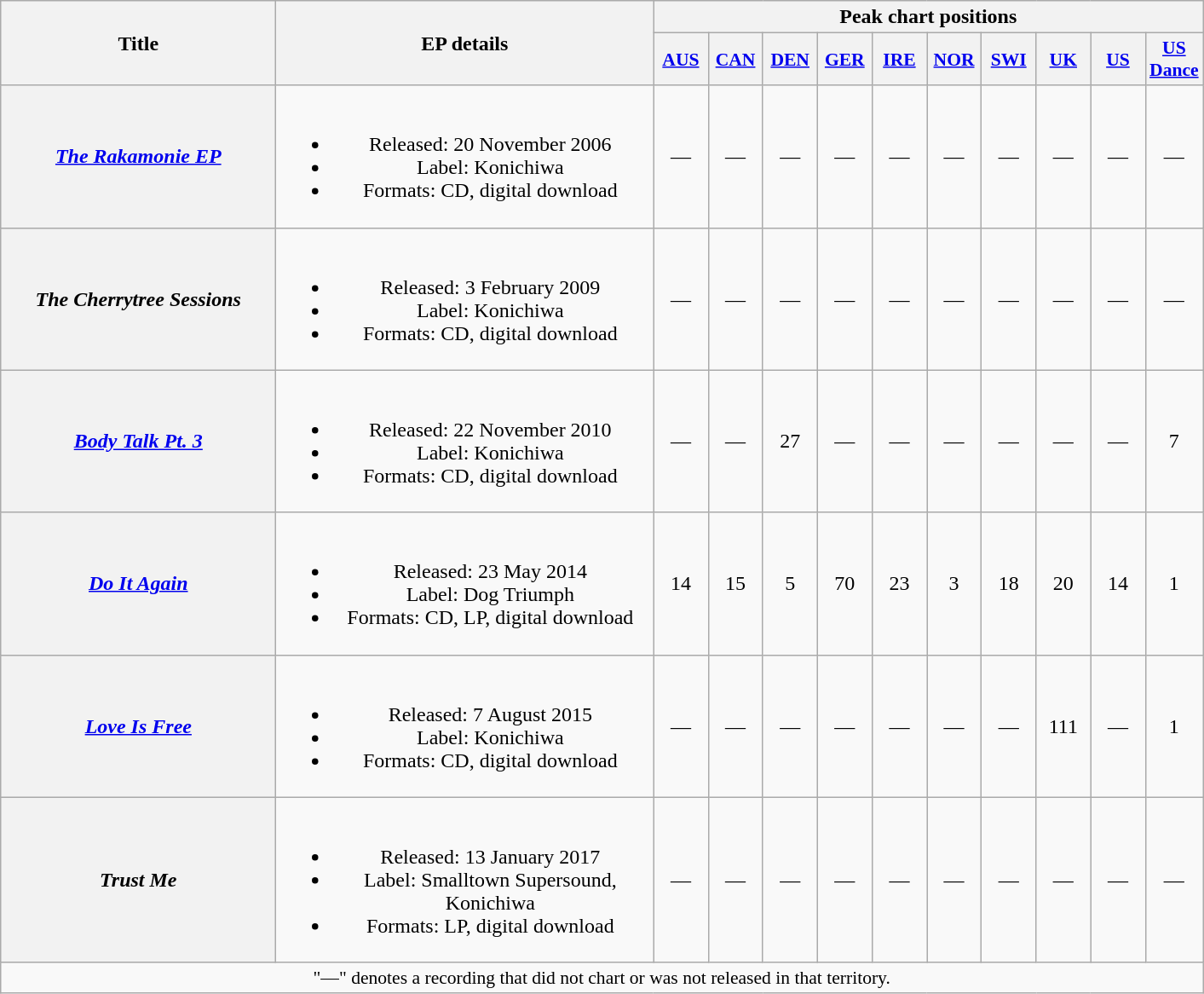<table class="wikitable plainrowheaders" style="text-align:center;">
<tr>
<th scope="col" rowspan="2" style="width:13em;">Title</th>
<th scope="col" rowspan="2" style="width:18em;">EP details</th>
<th scope="col" colspan="10">Peak chart positions</th>
</tr>
<tr>
<th scope="col" style="width:2.5em;font-size:90%;"><a href='#'>AUS</a><br></th>
<th scope="col" style="width:2.5em;font-size:90%;"><a href='#'>CAN</a><br></th>
<th scope="col" style="width:2.5em;font-size:90%;"><a href='#'>DEN</a><br></th>
<th scope="col" style="width:2.5em;font-size:90%;"><a href='#'>GER</a><br></th>
<th scope="col" style="width:2.5em;font-size:90%;"><a href='#'>IRE</a><br></th>
<th scope="col" style="width:2.5em;font-size:90%;"><a href='#'>NOR</a><br></th>
<th scope="col" style="width:2.5em;font-size:90%;"><a href='#'>SWI</a><br></th>
<th scope="col" style="width:2.5em;font-size:90%;"><a href='#'>UK</a><br></th>
<th scope="col" style="width:2.5em;font-size:90%;"><a href='#'>US</a><br></th>
<th scope="col" style="width:2.5em;font-size:90%;"><a href='#'>US Dance</a><br></th>
</tr>
<tr>
<th scope="row"><em><a href='#'>The Rakamonie EP</a></em></th>
<td><br><ul><li>Released: 20 November 2006</li><li>Label: Konichiwa</li><li>Formats: CD, digital download</li></ul></td>
<td>—</td>
<td>—</td>
<td>—</td>
<td>—</td>
<td>—</td>
<td>—</td>
<td>—</td>
<td>—</td>
<td>—</td>
<td>—</td>
</tr>
<tr>
<th scope="row"><em>The Cherrytree Sessions</em></th>
<td><br><ul><li>Released: 3 February 2009</li><li>Label: Konichiwa</li><li>Formats: CD, digital download</li></ul></td>
<td>—</td>
<td>—</td>
<td>—</td>
<td>—</td>
<td>—</td>
<td>—</td>
<td>—</td>
<td>—</td>
<td>—</td>
<td>—</td>
</tr>
<tr>
<th scope="row"><em><a href='#'>Body Talk Pt. 3</a></em></th>
<td><br><ul><li>Released: 22 November 2010</li><li>Label: Konichiwa</li><li>Formats: CD, digital download</li></ul></td>
<td>—</td>
<td>—</td>
<td>27</td>
<td>—</td>
<td>—</td>
<td>—</td>
<td>—</td>
<td>—</td>
<td>—</td>
<td>7</td>
</tr>
<tr>
<th scope="row"><em><a href='#'>Do It Again</a></em> <br></th>
<td><br><ul><li>Released: 23 May 2014</li><li>Label: Dog Triumph</li><li>Formats: CD, LP, digital download</li></ul></td>
<td>14</td>
<td>15</td>
<td>5</td>
<td>70</td>
<td>23</td>
<td>3</td>
<td>18</td>
<td>20</td>
<td>14</td>
<td>1</td>
</tr>
<tr>
<th scope="row"><em><a href='#'>Love Is Free</a></em> <br></th>
<td><br><ul><li>Released: 7 August 2015</li><li>Label: Konichiwa</li><li>Formats: CD, digital download</li></ul></td>
<td>—</td>
<td>—</td>
<td>—</td>
<td>—</td>
<td>—</td>
<td>—</td>
<td>—</td>
<td>111</td>
<td>—</td>
<td>1</td>
</tr>
<tr>
<th scope="row"><em>Trust Me</em> <br></th>
<td><br><ul><li>Released: 13 January 2017</li><li>Label: Smalltown Supersound, Konichiwa</li><li>Formats: LP, digital download</li></ul></td>
<td>—</td>
<td>—</td>
<td>—</td>
<td>—</td>
<td>—</td>
<td>—</td>
<td>—</td>
<td>—</td>
<td>—</td>
<td>—</td>
</tr>
<tr>
<td colspan="12" style="font-size:90%">"—" denotes a recording that did not chart or was not released in that territory.</td>
</tr>
</table>
